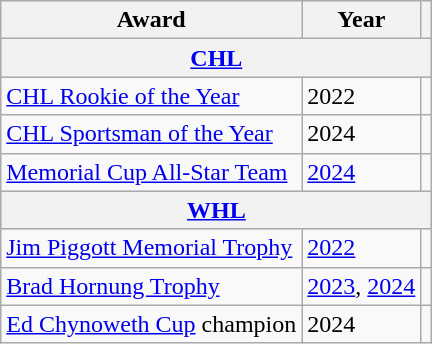<table class="wikitable">
<tr>
<th>Award</th>
<th>Year</th>
<th></th>
</tr>
<tr ALIGN="center" bgcolor="#e0e0e0">
<th colspan="3"><a href='#'>CHL</a></th>
</tr>
<tr>
<td><a href='#'>CHL Rookie of the Year</a></td>
<td>2022</td>
<td></td>
</tr>
<tr>
<td><a href='#'>CHL Sportsman of the Year</a></td>
<td>2024</td>
<td></td>
</tr>
<tr>
<td><a href='#'>Memorial Cup All-Star Team</a></td>
<td><a href='#'>2024</a></td>
<td></td>
</tr>
<tr ALIGN="center" bgcolor="#e0e0e0">
<th colspan="3"><a href='#'>WHL</a></th>
</tr>
<tr>
<td><a href='#'>Jim Piggott Memorial Trophy</a></td>
<td><a href='#'>2022</a></td>
<td></td>
</tr>
<tr>
<td><a href='#'>Brad Hornung Trophy</a></td>
<td><a href='#'>2023</a>, <a href='#'>2024</a></td>
<td></td>
</tr>
<tr>
<td><a href='#'>Ed Chynoweth Cup</a> champion</td>
<td>2024</td>
<td></td>
</tr>
</table>
